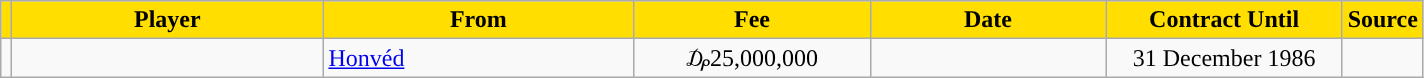<table class="wikitable sortable">
<tr>
<th style="background:#FFDE00"></th>
<th width=200 style="background:#FFDE00">Player</th>
<th width=200 style="background:#FFDE00">From</th>
<th width=150 style="background:#FFDE00">Fee</th>
<th width=150 style="background:#FFDE00">Date</th>
<th width=150 style="background:#FFDE00">Contract Until</th>
<th style="background:#FFDE00">Source</th>
</tr>
<tr>
<td align=center></td>
<td></td>
<td> <a href='#'>Honvéd</a></td>
<td align=center>₯25,000,000</td>
<td align=center></td>
<td align=center>31 December 1986</td>
<td align=center></td>
</tr>
</table>
